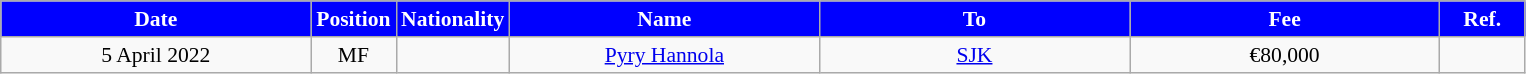<table class="wikitable"  style="text-align:center; font-size:90%; ">
<tr>
<th style="background:#00f; color:white; width:200px;">Date</th>
<th style="background:#00f; color:white; width:50px;">Position</th>
<th style="background:#00f; color:white; width:50px;">Nationality</th>
<th style="background:#00f; color:white; width:200px;">Name</th>
<th style="background:#00f; color:white; width:200px;">To</th>
<th style="background:#00f; color:white; width:200px;">Fee</th>
<th style="background:#00f; color:white; width:50px;">Ref.</th>
</tr>
<tr>
<td>5 April 2022</td>
<td>MF</td>
<td></td>
<td><a href='#'>Pyry Hannola</a></td>
<td><a href='#'>SJK</a></td>
<td>€80,000</td>
<td></td>
</tr>
</table>
